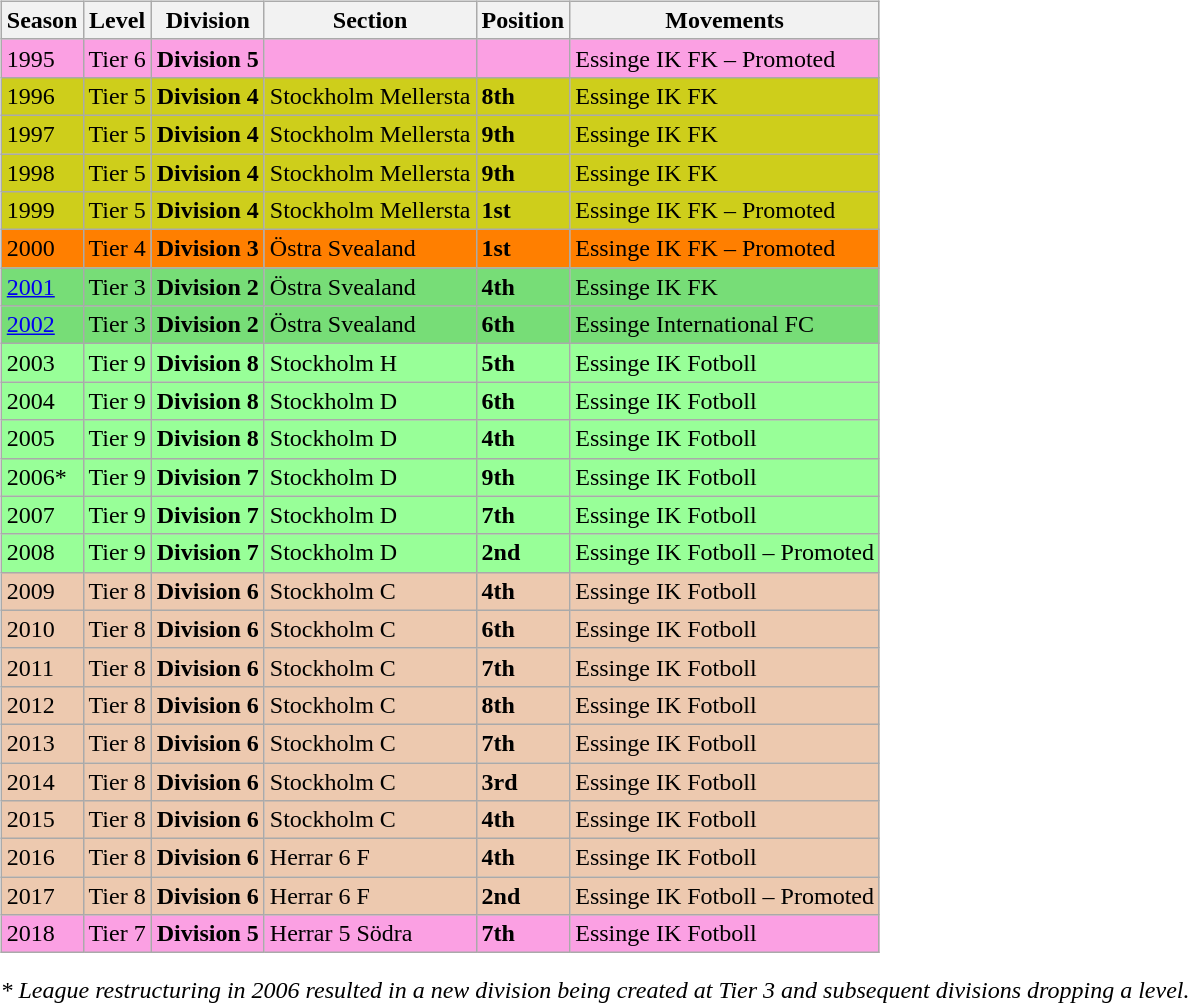<table>
<tr>
<td valign="top" width=0%><br><table class="wikitable">
<tr style="background:#f0f6fa;">
<th><strong>Season</strong></th>
<th><strong>Level</strong></th>
<th><strong>Division</strong></th>
<th><strong>Section</strong></th>
<th><strong>Position</strong></th>
<th><strong>Movements</strong></th>
</tr>
<tr>
<td style="background:#FBA0E3;">1995</td>
<td style="background:#FBA0E3;">Tier 6</td>
<td style="background:#FBA0E3;"><strong>Division 5</strong></td>
<td style="background:#FBA0E3;"></td>
<td style="background:#FBA0E3;"></td>
<td style="background:#FBA0E3;">Essinge IK FK – Promoted</td>
</tr>
<tr>
<td style="background:#CECE1B;">1996</td>
<td style="background:#CECE1B;">Tier 5</td>
<td style="background:#CECE1B;"><strong>Division 4</strong></td>
<td style="background:#CECE1B;">Stockholm Mellersta</td>
<td style="background:#CECE1B;"><strong>8th</strong></td>
<td style="background:#CECE1B;">Essinge IK FK</td>
</tr>
<tr>
<td style="background:#CECE1B;">1997</td>
<td style="background:#CECE1B;">Tier 5</td>
<td style="background:#CECE1B;"><strong>Division 4</strong></td>
<td style="background:#CECE1B;">Stockholm Mellersta</td>
<td style="background:#CECE1B;"><strong>9th</strong></td>
<td style="background:#CECE1B;">Essinge IK FK</td>
</tr>
<tr>
<td style="background:#CECE1B;">1998</td>
<td style="background:#CECE1B;">Tier 5</td>
<td style="background:#CECE1B;"><strong>Division 4</strong></td>
<td style="background:#CECE1B;">Stockholm Mellersta</td>
<td style="background:#CECE1B;"><strong>9th</strong></td>
<td style="background:#CECE1B;">Essinge IK FK</td>
</tr>
<tr>
<td style="background:#CECE1B;">1999</td>
<td style="background:#CECE1B;">Tier 5</td>
<td style="background:#CECE1B;"><strong>Division 4</strong></td>
<td style="background:#CECE1B;">Stockholm Mellersta</td>
<td style="background:#CECE1B;"><strong>1st</strong></td>
<td style="background:#CECE1B;">Essinge IK FK – Promoted</td>
</tr>
<tr>
<td style="background:#FF7F00;">2000</td>
<td style="background:#FF7F00;">Tier 4</td>
<td style="background:#FF7F00;"><strong>Division 3</strong></td>
<td style="background:#FF7F00;">Östra Svealand</td>
<td style="background:#FF7F00;"><strong>1st</strong></td>
<td style="background:#FF7F00;">Essinge IK FK – Promoted</td>
</tr>
<tr>
<td style="background:#77DD77;"><a href='#'>2001</a></td>
<td style="background:#77DD77;">Tier 3</td>
<td style="background:#77DD77;"><strong>Division 2</strong></td>
<td style="background:#77DD77;">Östra Svealand</td>
<td style="background:#77DD77;"><strong>4th</strong></td>
<td style="background:#77DD77;">Essinge IK FK</td>
</tr>
<tr>
<td style="background:#77DD77;"><a href='#'>2002</a></td>
<td style="background:#77DD77;">Tier 3</td>
<td style="background:#77DD77;"><strong>Division 2</strong></td>
<td style="background:#77DD77;">Östra Svealand</td>
<td style="background:#77DD77;"><strong>6th</strong></td>
<td style="background:#77DD77;">Essinge International FC</td>
</tr>
<tr>
<td style="background:#98FF98;">2003</td>
<td style="background:#98FF98;">Tier 9</td>
<td style="background:#98FF98;"><strong>Division 8</strong></td>
<td style="background:#98FF98;">Stockholm H</td>
<td style="background:#98FF98;"><strong>5th</strong></td>
<td style="background:#98FF98;">Essinge IK Fotboll</td>
</tr>
<tr>
<td style="background:#98FF98;">2004</td>
<td style="background:#98FF98;">Tier 9</td>
<td style="background:#98FF98;"><strong>Division 8</strong></td>
<td style="background:#98FF98;">Stockholm D</td>
<td style="background:#98FF98;"><strong>6th</strong></td>
<td style="background:#98FF98;">Essinge IK Fotboll</td>
</tr>
<tr>
<td style="background:#98FF98;">2005</td>
<td style="background:#98FF98;">Tier 9</td>
<td style="background:#98FF98;"><strong>Division 8</strong></td>
<td style="background:#98FF98;">Stockholm D</td>
<td style="background:#98FF98;"><strong>4th</strong></td>
<td style="background:#98FF98;">Essinge IK Fotboll</td>
</tr>
<tr>
<td style="background:#98FF98;">2006*</td>
<td style="background:#98FF98;">Tier 9</td>
<td style="background:#98FF98;"><strong>Division 7</strong></td>
<td style="background:#98FF98;">Stockholm D</td>
<td style="background:#98FF98;"><strong>9th</strong></td>
<td style="background:#98FF98;">Essinge IK Fotboll</td>
</tr>
<tr>
<td style="background:#98FF98;">2007</td>
<td style="background:#98FF98;">Tier 9</td>
<td style="background:#98FF98;"><strong>Division 7</strong></td>
<td style="background:#98FF98;">Stockholm D</td>
<td style="background:#98FF98;"><strong>7th</strong></td>
<td style="background:#98FF98;">Essinge IK Fotboll</td>
</tr>
<tr>
<td style="background:#98FF98;">2008</td>
<td style="background:#98FF98;">Tier 9</td>
<td style="background:#98FF98;"><strong>Division 7</strong></td>
<td style="background:#98FF98;">Stockholm D</td>
<td style="background:#98FF98;"><strong>2nd</strong></td>
<td style="background:#98FF98;">Essinge IK Fotboll – Promoted</td>
</tr>
<tr>
<td style="background:#EDC9AF;">2009</td>
<td style="background:#EDC9AF;">Tier 8</td>
<td style="background:#EDC9AF;"><strong>Division 6</strong></td>
<td style="background:#EDC9AF;">Stockholm C</td>
<td style="background:#EDC9AF;"><strong>4th</strong></td>
<td style="background:#EDC9AF;">Essinge IK Fotboll</td>
</tr>
<tr>
<td style="background:#EDC9AF;">2010</td>
<td style="background:#EDC9AF;">Tier 8</td>
<td style="background:#EDC9AF;"><strong>Division 6</strong></td>
<td style="background:#EDC9AF;">Stockholm C</td>
<td style="background:#EDC9AF;"><strong>6th</strong></td>
<td style="background:#EDC9AF;">Essinge IK Fotboll</td>
</tr>
<tr>
<td style="background:#EDC9AF;">2011</td>
<td style="background:#EDC9AF;">Tier 8</td>
<td style="background:#EDC9AF;"><strong>Division 6</strong></td>
<td style="background:#EDC9AF;">Stockholm C</td>
<td style="background:#EDC9AF;"><strong>7th</strong></td>
<td style="background:#EDC9AF;">Essinge IK Fotboll</td>
</tr>
<tr>
<td style="background:#EDC9AF;">2012</td>
<td style="background:#EDC9AF;">Tier 8</td>
<td style="background:#EDC9AF;"><strong>Division 6</strong></td>
<td style="background:#EDC9AF;">Stockholm C</td>
<td style="background:#EDC9AF;"><strong>8th</strong></td>
<td style="background:#EDC9AF;">Essinge IK Fotboll</td>
</tr>
<tr>
<td style="background:#EDC9AF;">2013</td>
<td style="background:#EDC9AF;">Tier 8</td>
<td style="background:#EDC9AF;"><strong>Division 6</strong></td>
<td style="background:#EDC9AF;">Stockholm C</td>
<td style="background:#EDC9AF;"><strong>7th</strong></td>
<td style="background:#EDC9AF;">Essinge IK Fotboll</td>
</tr>
<tr>
<td style="background:#EDC9AF;">2014</td>
<td style="background:#EDC9AF;">Tier 8</td>
<td style="background:#EDC9AF;"><strong>Division 6</strong></td>
<td style="background:#EDC9AF;">Stockholm C</td>
<td style="background:#EDC9AF;"><strong>3rd</strong></td>
<td style="background:#EDC9AF;">Essinge IK Fotboll</td>
</tr>
<tr>
<td style="background:#EDC9AF;">2015</td>
<td style="background:#EDC9AF;">Tier 8</td>
<td style="background:#EDC9AF;"><strong>Division 6</strong></td>
<td style="background:#EDC9AF;">Stockholm C</td>
<td style="background:#EDC9AF;"><strong>4th</strong></td>
<td style="background:#EDC9AF;">Essinge IK Fotboll</td>
</tr>
<tr>
<td style="background:#EDC9AF;">2016</td>
<td style="background:#EDC9AF;">Tier 8</td>
<td style="background:#EDC9AF;"><strong>Division 6</strong></td>
<td style="background:#EDC9AF;">Herrar 6 F</td>
<td style="background:#EDC9AF;"><strong>4th</strong></td>
<td style="background:#EDC9AF;">Essinge IK Fotboll</td>
</tr>
<tr>
<td style="background:#EDC9AF;">2017</td>
<td style="background:#EDC9AF;">Tier 8</td>
<td style="background:#EDC9AF;"><strong>Division 6</strong></td>
<td style="background:#EDC9AF;">Herrar 6 F</td>
<td style="background:#EDC9AF;"><strong>2nd</strong></td>
<td style="background:#EDC9AF;">Essinge IK Fotboll – Promoted</td>
</tr>
<tr>
<td style="background:#FBA0E3;">2018</td>
<td style="background:#FBA0E3;">Tier 7</td>
<td style="background:#FBA0E3;"><strong>Division 5</strong></td>
<td style="background:#FBA0E3;">Herrar 5 Södra</td>
<td style="background:#FBA0E3;"><strong>7th</strong></td>
<td style="background:#FBA0E3;">Essinge IK Fotboll</td>
</tr>
</table>
<em>* League restructuring in 2006 resulted in a new division being created at Tier 3 and subsequent divisions dropping a level.</em>
</td>
</tr>
</table>
